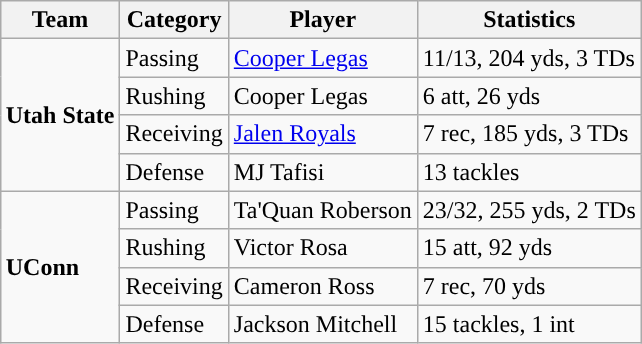<table class="wikitable" style="float: right;">
<tr>
<th>Team</th>
<th>Category</th>
<th>Player</th>
<th>Statistics</th>
</tr>
<tr>
<td rowspan=4><strong>Utah State</strong></td>
<td>Passing</td>
<td><a href='#'>Cooper Legas</a></td>
<td>11/13, 204 yds, 3 TDs</td>
</tr>
<tr>
<td>Rushing</td>
<td>Cooper Legas</td>
<td>6 att, 26 yds</td>
</tr>
<tr>
<td>Receiving</td>
<td><a href='#'>Jalen Royals</a></td>
<td>7 rec, 185 yds, 3 TDs</td>
</tr>
<tr>
<td>Defense</td>
<td>MJ Tafisi</td>
<td>13 tackles</td>
</tr>
<tr>
<td rowspan=4><strong>UConn</strong></td>
<td>Passing</td>
<td>Ta'Quan Roberson</td>
<td>23/32, 255 yds, 2 TDs</td>
</tr>
<tr>
<td>Rushing</td>
<td>Victor Rosa</td>
<td>15 att, 92 yds</td>
</tr>
<tr>
<td>Receiving</td>
<td>Cameron Ross</td>
<td>7 rec, 70 yds</td>
</tr>
<tr>
<td>Defense</td>
<td>Jackson Mitchell</td>
<td>15 tackles, 1 int</td>
</tr>
</table>
